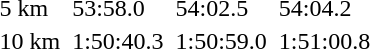<table>
<tr>
<td>5 km<br></td>
<td></td>
<td>53:58.0</td>
<td></td>
<td>54:02.5</td>
<td></td>
<td>54:04.2</td>
</tr>
<tr>
<td>10 km<br></td>
<td></td>
<td>1:50:40.3</td>
<td></td>
<td>1:50:59.0</td>
<td></td>
<td>1:51:00.8</td>
</tr>
</table>
